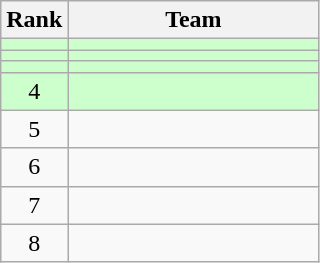<table class=wikitable style="text-align:center;">
<tr>
<th>Rank</th>
<th width=160>Team</th>
</tr>
<tr bgcolor=#CCFFCC>
<td></td>
<td align=left></td>
</tr>
<tr bgcolor=#CCFFCC>
<td></td>
<td align=left></td>
</tr>
<tr bgcolor=#CCFFCC>
<td></td>
<td align=left></td>
</tr>
<tr bgcolor=#CCFFCC>
<td>4</td>
<td align=left></td>
</tr>
<tr>
<td>5</td>
<td align=left></td>
</tr>
<tr>
<td>6</td>
<td align=left></td>
</tr>
<tr>
<td>7</td>
<td align=left></td>
</tr>
<tr>
<td>8</td>
<td align=left></td>
</tr>
</table>
